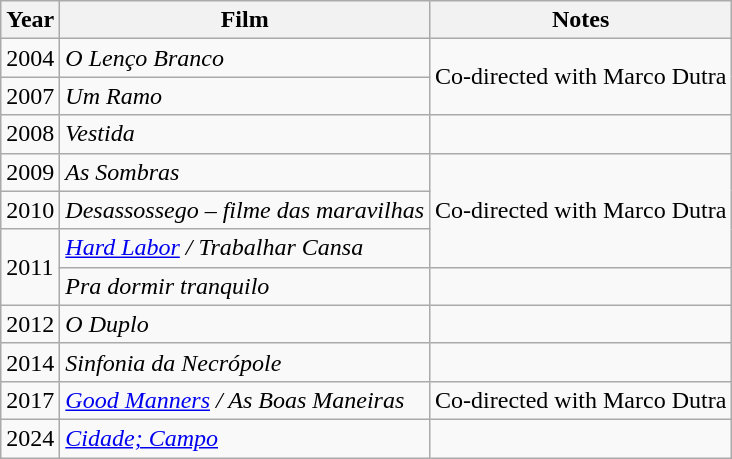<table class="wikitable">
<tr>
<th>Year</th>
<th>Film</th>
<th>Notes</th>
</tr>
<tr>
<td>2004</td>
<td><em>O Lenço Branco</em></td>
<td rowspan="2">Co-directed with Marco Dutra</td>
</tr>
<tr>
<td>2007</td>
<td><em>Um Ramo</em></td>
</tr>
<tr>
<td>2008</td>
<td><em>Vestida</em></td>
<td></td>
</tr>
<tr>
<td>2009</td>
<td><em>As Sombras</em></td>
<td rowspan="3">Co-directed with Marco Dutra</td>
</tr>
<tr>
<td>2010</td>
<td><em>Desassossego – filme das maravilhas</em></td>
</tr>
<tr>
<td rowspan="2">2011</td>
<td><em><a href='#'>Hard Labor</a> / Trabalhar Cansa</em></td>
</tr>
<tr>
<td><em>Pra dormir tranquilo</em></td>
<td></td>
</tr>
<tr>
<td>2012</td>
<td><em>O Duplo</em></td>
<td></td>
</tr>
<tr>
<td>2014</td>
<td><em>Sinfonia da Necrópole</em></td>
<td></td>
</tr>
<tr>
<td>2017</td>
<td><em><a href='#'>Good Manners</a> / As Boas Maneiras</em></td>
<td>Co-directed with Marco Dutra</td>
</tr>
<tr>
<td>2024</td>
<td><em><a href='#'>Cidade; Campo</a></em></td>
<td></td>
</tr>
</table>
